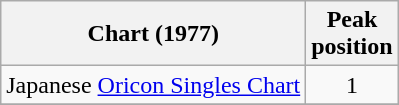<table class="wikitable">
<tr>
<th>Chart (1977)</th>
<th>Peak<br>position</th>
</tr>
<tr>
<td>Japanese <a href='#'>Oricon Singles Chart</a></td>
<td align="center">1</td>
</tr>
<tr>
</tr>
</table>
